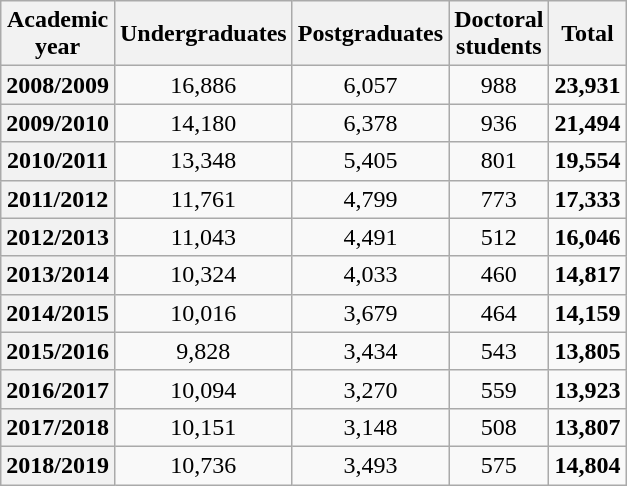<table class="wikitable sortable" style="text-align:center;">
<tr>
<th>Academic<br>year</th>
<th>Undergraduates</th>
<th>Postgraduates</th>
<th>Doctoral<br>students</th>
<th>Total</th>
</tr>
<tr>
<th>2008/2009</th>
<td>16,886</td>
<td>6,057</td>
<td>988</td>
<td><strong>23,931</strong></td>
</tr>
<tr>
<th>2009/2010</th>
<td>14,180</td>
<td>6,378</td>
<td>936</td>
<td><strong>21,494</strong></td>
</tr>
<tr>
<th>2010/2011</th>
<td>13,348</td>
<td>5,405</td>
<td>801</td>
<td><strong>19,554</strong></td>
</tr>
<tr>
<th>2011/2012</th>
<td>11,761</td>
<td>4,799</td>
<td>773</td>
<td><strong>17,333</strong></td>
</tr>
<tr>
<th>2012/2013</th>
<td>11,043</td>
<td>4,491</td>
<td>512</td>
<td><strong>16,046</strong></td>
</tr>
<tr>
<th>2013/2014</th>
<td>10,324</td>
<td>4,033</td>
<td>460</td>
<td><strong>14,817</strong></td>
</tr>
<tr>
<th>2014/2015</th>
<td>10,016</td>
<td>3,679</td>
<td>464</td>
<td><strong>14,159</strong></td>
</tr>
<tr>
<th>2015/2016</th>
<td>9,828</td>
<td>3,434</td>
<td>543</td>
<td><strong>13,805</strong></td>
</tr>
<tr>
<th>2016/2017</th>
<td>10,094</td>
<td>3,270</td>
<td>559</td>
<td><strong>13,923</strong></td>
</tr>
<tr>
<th>2017/2018</th>
<td>10,151</td>
<td>3,148</td>
<td>508</td>
<td><strong>13,807</strong></td>
</tr>
<tr>
<th>2018/2019</th>
<td>10,736</td>
<td>3,493</td>
<td>575</td>
<td><strong>14,804</strong></td>
</tr>
</table>
